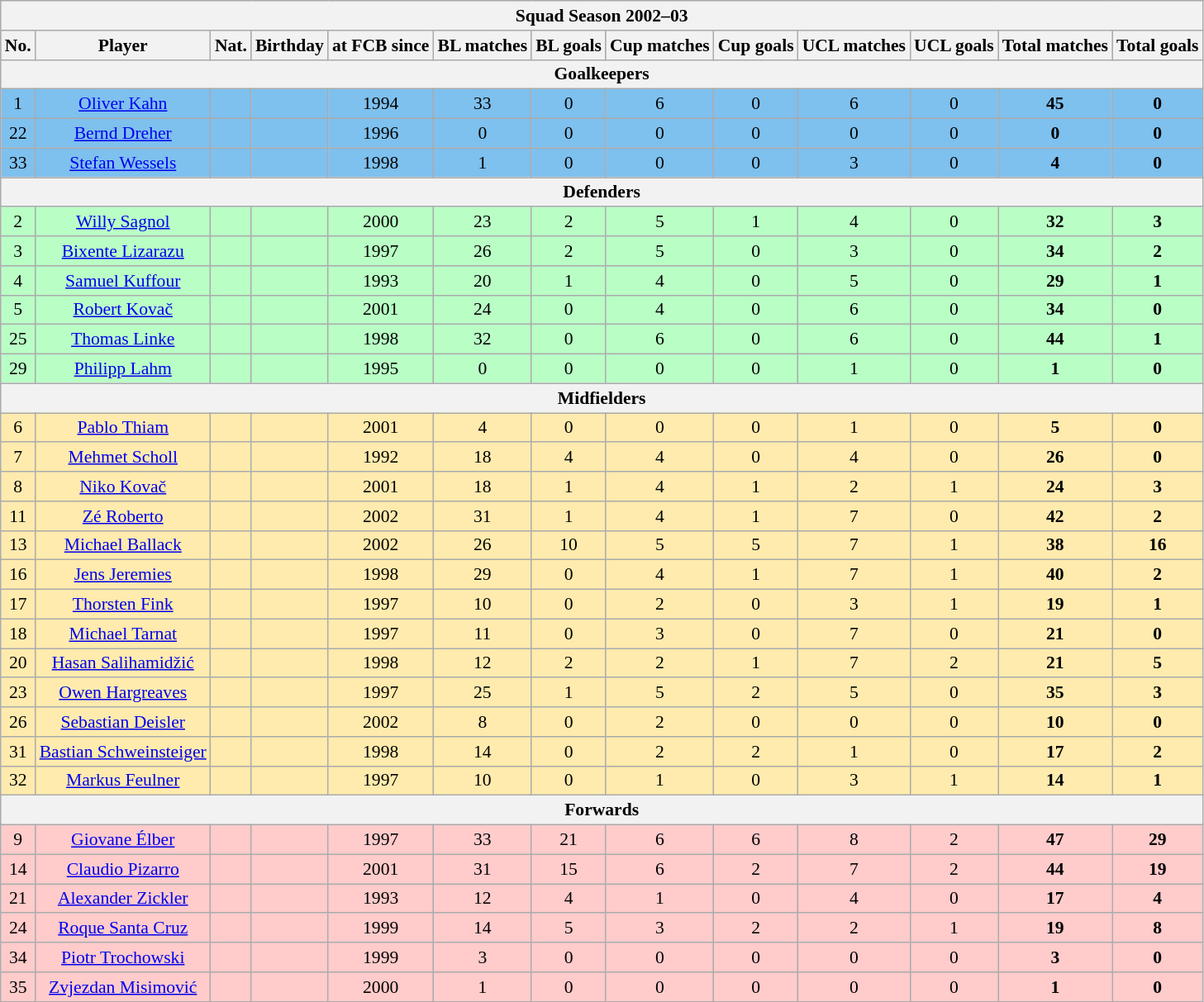<table class="wikitable"  style="font-size:90%; text-align: center">
<tr style="text-align:center; background:#dcdcdc;">
<th colspan="13">Squad Season 2002–03</th>
</tr>
<tr style="text-align:center; background:#9c9c9c;">
<th>No.</th>
<th>Player</th>
<th>Nat.</th>
<th>Birthday</th>
<th>at FCB since</th>
<th>BL matches</th>
<th>BL goals</th>
<th>Cup matches</th>
<th>Cup goals</th>
<th>UCL matches</th>
<th>UCL goals</th>
<th>Total matches</th>
<th>Total goals</th>
</tr>
<tr style="text-align:center; background:#dcdcdc;">
<th colspan="13">Goalkeepers</th>
</tr>
<tr style="text-align:center; background:#7ec0ee;">
<td>1</td>
<td><a href='#'>Oliver Kahn</a></td>
<td></td>
<td></td>
<td>1994</td>
<td>33</td>
<td>0</td>
<td>6</td>
<td>0</td>
<td>6</td>
<td>0</td>
<td><strong>45</strong></td>
<td><strong>0</strong></td>
</tr>
<tr style="text-align:center; background:#7ec0ee;">
<td>22</td>
<td><a href='#'>Bernd Dreher</a></td>
<td></td>
<td></td>
<td>1996</td>
<td>0</td>
<td>0</td>
<td>0</td>
<td>0</td>
<td>0</td>
<td>0</td>
<td><strong>0</strong></td>
<td><strong>0</strong></td>
</tr>
<tr style="text-align:center; background:#7ec0ee;">
<td>33</td>
<td><a href='#'>Stefan Wessels</a></td>
<td></td>
<td></td>
<td>1998</td>
<td>1</td>
<td>0</td>
<td>0</td>
<td>0</td>
<td>3</td>
<td>0</td>
<td><strong>4</strong></td>
<td><strong>0</strong></td>
</tr>
<tr style="text-align:center; background:#dcdcdc;">
<th colspan="13">Defenders</th>
</tr>
<tr style="text-align:center; background:#b9ffc5;">
<td>2</td>
<td><a href='#'>Willy Sagnol</a></td>
<td></td>
<td></td>
<td>2000</td>
<td>23</td>
<td>2</td>
<td>5</td>
<td>1</td>
<td>4</td>
<td>0</td>
<td><strong>32</strong></td>
<td><strong>3</strong></td>
</tr>
<tr style="text-align:center; background:#b9ffc5;">
<td>3</td>
<td><a href='#'>Bixente Lizarazu</a></td>
<td></td>
<td></td>
<td>1997</td>
<td>26</td>
<td>2</td>
<td>5</td>
<td>0</td>
<td>3</td>
<td>0</td>
<td><strong>34</strong></td>
<td><strong>2</strong></td>
</tr>
<tr style="text-align:center; background:#b9ffc5;">
<td>4</td>
<td><a href='#'>Samuel Kuffour</a></td>
<td></td>
<td></td>
<td>1993</td>
<td>20</td>
<td>1</td>
<td>4</td>
<td>0</td>
<td>5</td>
<td>0</td>
<td><strong>29</strong></td>
<td><strong>1</strong></td>
</tr>
<tr style="text-align:center; background:#b9ffc5;">
<td>5</td>
<td><a href='#'>Robert Kovač</a></td>
<td></td>
<td></td>
<td>2001</td>
<td>24</td>
<td>0</td>
<td>4</td>
<td>0</td>
<td>6</td>
<td>0</td>
<td><strong>34</strong></td>
<td><strong>0</strong></td>
</tr>
<tr style="text-align:center; background:#b9ffc5;">
<td>25</td>
<td><a href='#'>Thomas Linke</a></td>
<td></td>
<td></td>
<td>1998</td>
<td>32</td>
<td>0</td>
<td>6</td>
<td>0</td>
<td>6</td>
<td>0</td>
<td><strong>44</strong></td>
<td><strong>1</strong></td>
</tr>
<tr style="text-align:center; background:#b9ffc5;">
<td>29</td>
<td><a href='#'>Philipp Lahm</a></td>
<td></td>
<td></td>
<td>1995</td>
<td>0</td>
<td>0</td>
<td>0</td>
<td>0</td>
<td>1</td>
<td>0</td>
<td><strong>1</strong></td>
<td><strong>0</strong></td>
</tr>
<tr style="text-align:center; background:#dcdcdc;">
<th colspan="13">Midfielders</th>
</tr>
<tr style="text-align:center; background:#ffebad;">
<td>6</td>
<td><a href='#'>Pablo Thiam</a></td>
<td></td>
<td></td>
<td>2001</td>
<td>4</td>
<td>0</td>
<td>0</td>
<td>0</td>
<td>1</td>
<td>0</td>
<td><strong>5</strong></td>
<td><strong>0</strong></td>
</tr>
<tr style="text-align:center; background:#ffebad;">
<td>7</td>
<td><a href='#'>Mehmet Scholl</a></td>
<td></td>
<td></td>
<td>1992</td>
<td>18</td>
<td>4</td>
<td>4</td>
<td>0</td>
<td>4</td>
<td>0</td>
<td><strong>26</strong></td>
<td><strong>0</strong></td>
</tr>
<tr style="text-align:center; background:#ffebad;">
<td>8</td>
<td><a href='#'>Niko Kovač</a></td>
<td></td>
<td></td>
<td>2001</td>
<td>18</td>
<td>1</td>
<td>4</td>
<td>1</td>
<td>2</td>
<td>1</td>
<td><strong>24</strong></td>
<td><strong>3</strong></td>
</tr>
<tr style="text-align:center; background:#ffebad;">
<td>11</td>
<td><a href='#'>Zé Roberto</a></td>
<td></td>
<td></td>
<td>2002</td>
<td>31</td>
<td>1</td>
<td>4</td>
<td>1</td>
<td>7</td>
<td>0</td>
<td><strong>42</strong></td>
<td><strong>2</strong></td>
</tr>
<tr style="text-align:center; background:#ffebad;">
<td>13</td>
<td><a href='#'>Michael Ballack</a></td>
<td></td>
<td></td>
<td>2002</td>
<td>26</td>
<td>10</td>
<td>5</td>
<td>5</td>
<td>7</td>
<td>1</td>
<td><strong>38</strong></td>
<td><strong>16</strong></td>
</tr>
<tr style="text-align:center; background:#ffebad;">
<td>16</td>
<td><a href='#'>Jens Jeremies</a></td>
<td></td>
<td></td>
<td>1998</td>
<td>29</td>
<td>0</td>
<td>4</td>
<td>1</td>
<td>7</td>
<td>1</td>
<td><strong>40</strong></td>
<td><strong>2</strong></td>
</tr>
<tr style="text-align:center; background:#ffebad;">
<td>17</td>
<td><a href='#'>Thorsten Fink</a></td>
<td></td>
<td></td>
<td>1997</td>
<td>10</td>
<td>0</td>
<td>2</td>
<td>0</td>
<td>3</td>
<td>1</td>
<td><strong>19</strong></td>
<td><strong>1</strong></td>
</tr>
<tr style="text-align:center; background:#ffebad;">
<td>18</td>
<td><a href='#'>Michael Tarnat</a></td>
<td></td>
<td></td>
<td>1997</td>
<td>11</td>
<td>0</td>
<td>3</td>
<td>0</td>
<td>7</td>
<td>0</td>
<td><strong>21</strong></td>
<td><strong>0</strong></td>
</tr>
<tr style="text-align:center; background:#ffebad;">
<td>20</td>
<td><a href='#'>Hasan Salihamidžić</a></td>
<td></td>
<td></td>
<td>1998</td>
<td>12</td>
<td>2</td>
<td>2</td>
<td>1</td>
<td>7</td>
<td>2</td>
<td><strong>21</strong></td>
<td><strong>5</strong></td>
</tr>
<tr style="text-align:center; background:#ffebad;">
<td>23</td>
<td><a href='#'>Owen Hargreaves</a></td>
<td></td>
<td></td>
<td>1997</td>
<td>25</td>
<td>1</td>
<td>5</td>
<td>2</td>
<td>5</td>
<td>0</td>
<td><strong>35</strong></td>
<td><strong>3</strong></td>
</tr>
<tr style="text-align:center; background:#ffebad;">
<td>26</td>
<td><a href='#'>Sebastian Deisler</a></td>
<td></td>
<td></td>
<td>2002</td>
<td>8</td>
<td>0</td>
<td>2</td>
<td>0</td>
<td>0</td>
<td>0</td>
<td><strong>10</strong></td>
<td><strong>0</strong></td>
</tr>
<tr style="text-align:center; background:#ffebad;">
<td>31</td>
<td><a href='#'>Bastian Schweinsteiger</a></td>
<td></td>
<td></td>
<td>1998</td>
<td>14</td>
<td>0</td>
<td>2</td>
<td>2</td>
<td>1</td>
<td>0</td>
<td><strong>17</strong></td>
<td><strong>2</strong></td>
</tr>
<tr style="text-align:center; background:#ffebad;">
<td>32</td>
<td><a href='#'>Markus Feulner</a></td>
<td></td>
<td></td>
<td>1997</td>
<td>10</td>
<td>0</td>
<td>1</td>
<td>0</td>
<td>3</td>
<td>1</td>
<td><strong>14</strong></td>
<td><strong>1</strong></td>
</tr>
<tr align="center" style="background:#DCDCDC">
<th colspan="13">Forwards</th>
</tr>
<tr style="text-align:center; background:#ffcbcb;">
<td>9</td>
<td><a href='#'>Giovane Élber</a></td>
<td></td>
<td></td>
<td>1997</td>
<td>33</td>
<td>21</td>
<td>6</td>
<td>6</td>
<td>8</td>
<td>2</td>
<td><strong>47</strong></td>
<td><strong>29</strong></td>
</tr>
<tr style="text-align:center; background:#ffcbcb;">
<td>14</td>
<td><a href='#'>Claudio Pizarro</a></td>
<td></td>
<td></td>
<td>2001</td>
<td>31</td>
<td>15</td>
<td>6</td>
<td>2</td>
<td>7</td>
<td>2</td>
<td><strong>44</strong></td>
<td><strong>19</strong></td>
</tr>
<tr style="text-align:center; background:#ffcbcb;">
<td>21</td>
<td><a href='#'>Alexander Zickler</a></td>
<td></td>
<td></td>
<td>1993</td>
<td>12</td>
<td>4</td>
<td>1</td>
<td>0</td>
<td>4</td>
<td>0</td>
<td><strong>17</strong></td>
<td><strong>4</strong></td>
</tr>
<tr style="text-align:center; background:#ffcbcb;">
<td>24</td>
<td><a href='#'>Roque Santa Cruz</a></td>
<td></td>
<td></td>
<td>1999</td>
<td>14</td>
<td>5</td>
<td>3</td>
<td>2</td>
<td>2</td>
<td>1</td>
<td><strong>19</strong></td>
<td><strong>8</strong></td>
</tr>
<tr style="text-align:center; background:#ffcbcb;">
<td>34</td>
<td><a href='#'>Piotr Trochowski</a></td>
<td></td>
<td></td>
<td>1999</td>
<td>3</td>
<td>0</td>
<td>0</td>
<td>0</td>
<td>0</td>
<td>0</td>
<td><strong>3</strong></td>
<td><strong>0</strong></td>
</tr>
<tr style="text-align:center; background:#ffcbcb;">
<td>35</td>
<td><a href='#'>Zvjezdan Misimović</a></td>
<td></td>
<td></td>
<td>2000</td>
<td>1</td>
<td>0</td>
<td>0</td>
<td>0</td>
<td>0</td>
<td>0</td>
<td><strong>1</strong></td>
<td><strong>0</strong></td>
</tr>
</table>
